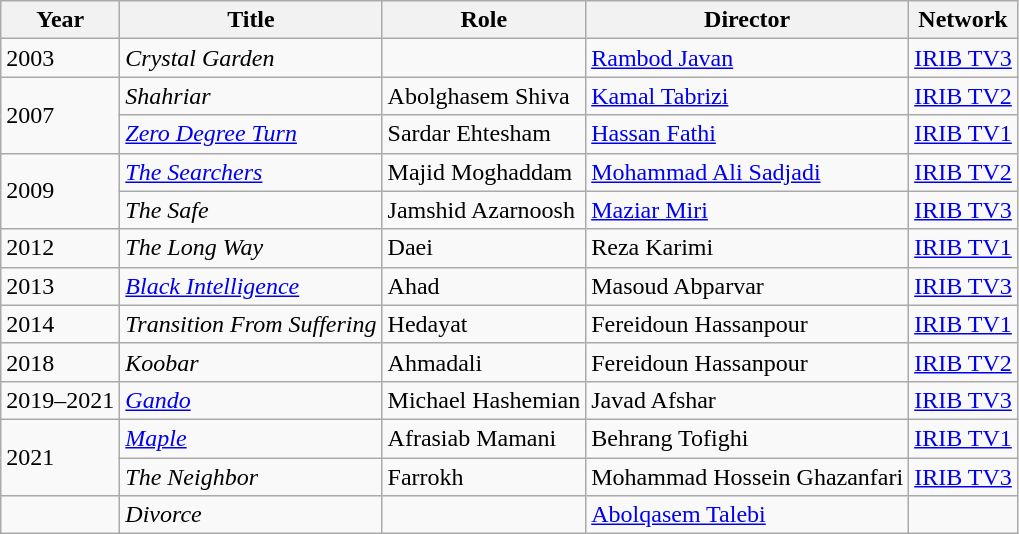<table class="wikitable sortable">
<tr>
<th>Year</th>
<th>Title</th>
<th>Role</th>
<th>Director</th>
<th>Network</th>
</tr>
<tr>
<td>2003</td>
<td><em>Crystal Garden</em></td>
<td></td>
<td><a href='#'>Rambod Javan</a></td>
<td><a href='#'>IRIB TV3</a></td>
</tr>
<tr>
<td rowspan="2">2007</td>
<td><em>Shahriar</em></td>
<td>Abolghasem Shiva</td>
<td><a href='#'>Kamal Tabrizi</a></td>
<td><a href='#'>IRIB TV2</a></td>
</tr>
<tr>
<td><em><a href='#'>Zero Degree Turn</a></em></td>
<td>Sardar Ehtesham</td>
<td><a href='#'>Hassan Fathi</a></td>
<td><a href='#'>IRIB TV1</a></td>
</tr>
<tr>
<td rowspan="2">2009</td>
<td><a href='#'><em>The Searchers</em></a></td>
<td>Majid Moghaddam</td>
<td><a href='#'>Mohammad Ali Sadjadi</a></td>
<td><a href='#'>IRIB TV2</a></td>
</tr>
<tr>
<td><em>The Safe</em></td>
<td>Jamshid Azarnoosh</td>
<td><a href='#'>Maziar Miri</a></td>
<td><a href='#'>IRIB TV3</a></td>
</tr>
<tr>
<td>2012</td>
<td><em>The Long Way</em></td>
<td>Daei</td>
<td>Reza Karimi</td>
<td><a href='#'>IRIB TV1</a></td>
</tr>
<tr>
<td>2013</td>
<td><a href='#'><em>Black Intelligence</em></a></td>
<td>Ahad</td>
<td>Masoud Abparvar</td>
<td><a href='#'>IRIB TV3</a></td>
</tr>
<tr>
<td>2014</td>
<td><em>Transition From Suffering</em></td>
<td>Hedayat</td>
<td>Fereidoun Hassanpour</td>
<td><a href='#'>IRIB TV1</a></td>
</tr>
<tr>
<td>2018</td>
<td><em>Koobar</em></td>
<td>Ahmadali</td>
<td>Fereidoun Hassanpour</td>
<td><a href='#'>IRIB TV2</a></td>
</tr>
<tr>
<td>2019–2021</td>
<td><a href='#'><em>Gando</em></a></td>
<td>Michael Hashemian</td>
<td>Javad Afshar</td>
<td><a href='#'>IRIB TV3</a></td>
</tr>
<tr>
<td rowspan="2">2021</td>
<td><em><a href='#'>Maple</a></em></td>
<td>Afrasiab Mamani</td>
<td>Behrang Tofighi</td>
<td><a href='#'>IRIB TV1</a></td>
</tr>
<tr>
<td><em>The Neighbor</em></td>
<td>Farrokh</td>
<td>Mohammad Hossein Ghazanfari</td>
<td><a href='#'>IRIB TV3</a></td>
</tr>
<tr>
<td></td>
<td><em>Divorce</em></td>
<td></td>
<td><a href='#'>Abolqasem Talebi</a></td>
<td></td>
</tr>
</table>
